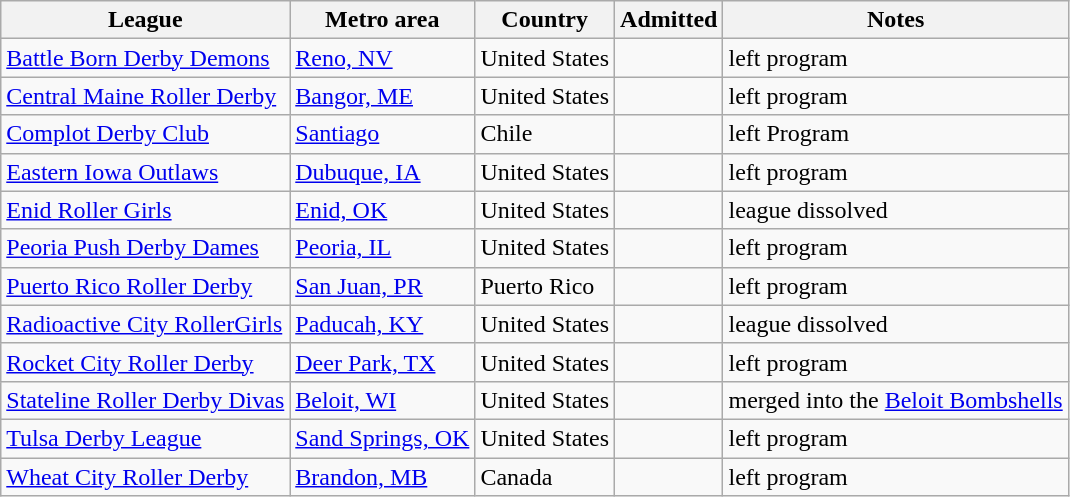<table class="wikitable sortable">
<tr>
<th>League</th>
<th>Metro area</th>
<th>Country</th>
<th>Admitted</th>
<th>Notes</th>
</tr>
<tr>
<td><a href='#'>Battle Born Derby Demons</a></td>
<td><a href='#'>Reno, NV</a></td>
<td>United States</td>
<td></td>
<td>left program</td>
</tr>
<tr>
<td><a href='#'>Central Maine Roller Derby</a></td>
<td><a href='#'>Bangor, ME</a></td>
<td>United States</td>
<td></td>
<td>left program</td>
</tr>
<tr>
<td><a href='#'>Complot Derby Club</a></td>
<td><a href='#'>Santiago</a></td>
<td>Chile</td>
<td></td>
<td>left Program</td>
</tr>
<tr>
<td><a href='#'>Eastern Iowa Outlaws</a></td>
<td><a href='#'>Dubuque, IA</a></td>
<td>United States</td>
<td></td>
<td>left program</td>
</tr>
<tr>
<td><a href='#'>Enid Roller Girls</a></td>
<td><a href='#'>Enid, OK</a></td>
<td>United States</td>
<td></td>
<td>league dissolved</td>
</tr>
<tr>
<td><a href='#'>Peoria Push Derby Dames</a></td>
<td><a href='#'>Peoria, IL</a></td>
<td>United States</td>
<td></td>
<td>left program</td>
</tr>
<tr>
<td><a href='#'>Puerto Rico Roller Derby</a></td>
<td><a href='#'>San Juan, PR</a></td>
<td>Puerto Rico</td>
<td></td>
<td>left program</td>
</tr>
<tr>
<td><a href='#'>Radioactive City RollerGirls</a></td>
<td><a href='#'>Paducah, KY</a></td>
<td>United States</td>
<td></td>
<td>league dissolved</td>
</tr>
<tr>
<td><a href='#'>Rocket City Roller Derby</a></td>
<td><a href='#'>Deer Park, TX</a></td>
<td>United States</td>
<td></td>
<td>left program</td>
</tr>
<tr>
<td><a href='#'>Stateline Roller Derby Divas</a></td>
<td><a href='#'>Beloit, WI</a></td>
<td>United States</td>
<td></td>
<td>merged into the <a href='#'>Beloit Bombshells</a></td>
</tr>
<tr>
<td><a href='#'>Tulsa Derby League</a></td>
<td><a href='#'>Sand Springs, OK</a></td>
<td>United States</td>
<td></td>
<td>left program</td>
</tr>
<tr>
<td><a href='#'>Wheat City Roller Derby</a></td>
<td><a href='#'>Brandon, MB</a></td>
<td>Canada</td>
<td></td>
<td>left program</td>
</tr>
</table>
